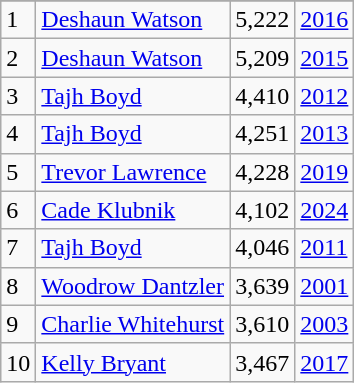<table class="wikitable">
<tr>
</tr>
<tr>
<td>1</td>
<td><a href='#'>Deshaun Watson</a></td>
<td><abbr>5,222</abbr></td>
<td><a href='#'>2016</a></td>
</tr>
<tr>
<td>2</td>
<td><a href='#'>Deshaun Watson</a></td>
<td><abbr>5,209</abbr></td>
<td><a href='#'>2015</a></td>
</tr>
<tr>
<td>3</td>
<td><a href='#'>Tajh Boyd</a></td>
<td><abbr>4,410</abbr></td>
<td><a href='#'>2012</a></td>
</tr>
<tr>
<td>4</td>
<td><a href='#'>Tajh Boyd</a></td>
<td><abbr>4,251</abbr></td>
<td><a href='#'>2013</a></td>
</tr>
<tr>
<td>5</td>
<td><a href='#'>Trevor Lawrence</a></td>
<td><abbr>4,228</abbr></td>
<td><a href='#'>2019</a></td>
</tr>
<tr>
<td>6</td>
<td><a href='#'>Cade Klubnik</a></td>
<td><abbr>4,102</abbr></td>
<td><a href='#'>2024</a></td>
</tr>
<tr>
<td>7</td>
<td><a href='#'>Tajh Boyd</a></td>
<td><abbr>4,046</abbr></td>
<td><a href='#'>2011</a></td>
</tr>
<tr>
<td>8</td>
<td><a href='#'>Woodrow Dantzler</a></td>
<td><abbr>3,639</abbr></td>
<td><a href='#'>2001</a></td>
</tr>
<tr>
<td>9</td>
<td><a href='#'>Charlie Whitehurst</a></td>
<td><abbr>3,610</abbr></td>
<td><a href='#'>2003</a></td>
</tr>
<tr>
<td>10</td>
<td><a href='#'>Kelly Bryant</a></td>
<td><abbr>3,467</abbr></td>
<td><a href='#'>2017</a></td>
</tr>
</table>
